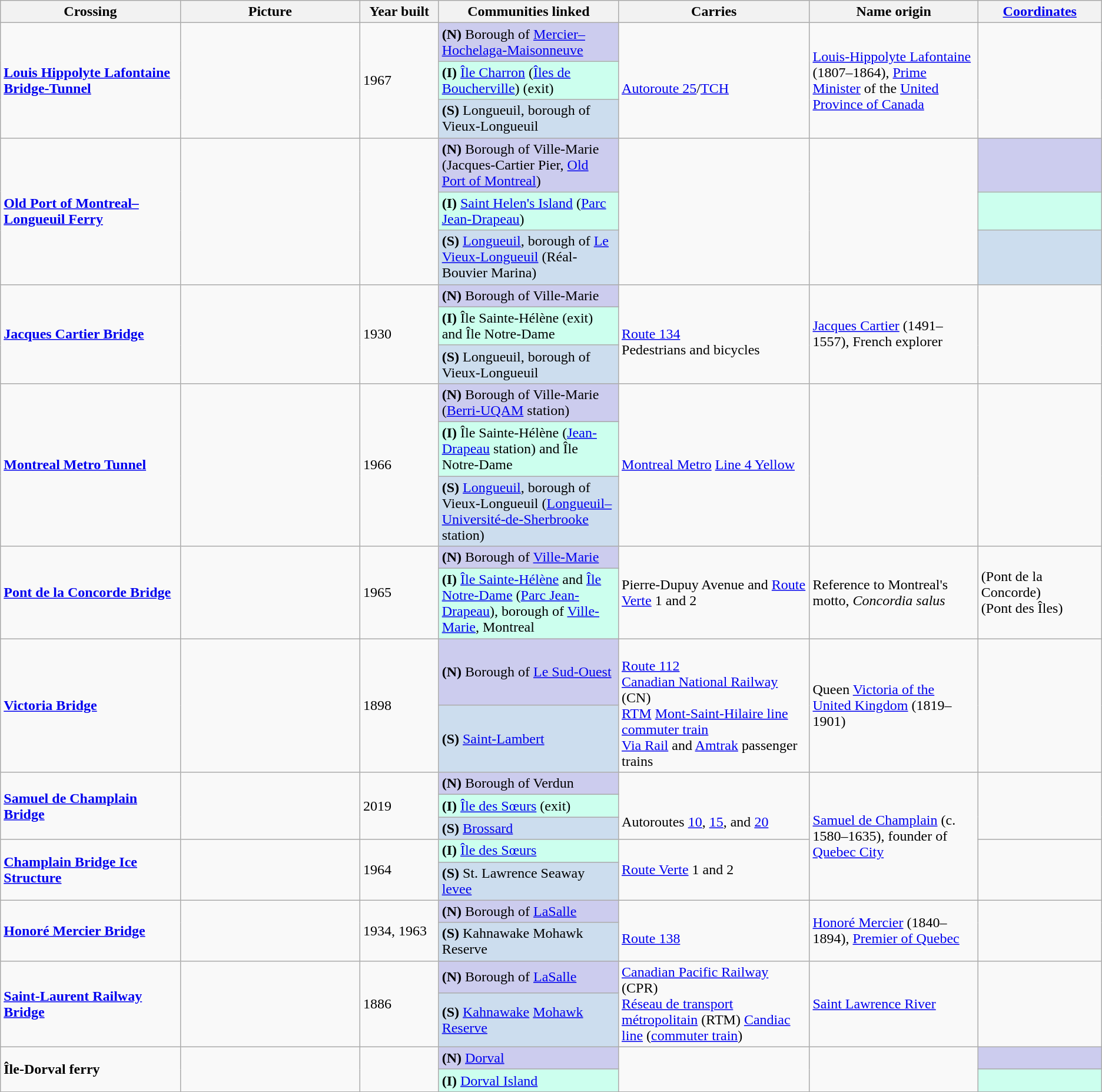<table class=wikitable>
<tr>
<th width="16%">Crossing</th>
<th width="16%">Picture</th>
<th width="7%">Year built</th>
<th width="16%">Communities linked</th>
<th width="17%">Carries</th>
<th width="15%">Name origin</th>
<th width="11%"><a href='#'>Coordinates</a></th>
</tr>
<tr>
<td rowspan="3"><strong><a href='#'>Louis Hippolyte Lafontaine Bridge-Tunnel</a></strong></td>
<td rowspan="3"></td>
<td rowspan="3">1967</td>
<td style="background:#ccccee;"><strong>(N)</strong> Borough of <a href='#'>Mercier–Hochelaga-Maisonneuve</a></td>
<td rowspan="3"><br><a href='#'>Autoroute 25</a>/<a href='#'>TCH</a></td>
<td rowspan="3"><a href='#'>Louis-Hippolyte Lafontaine</a> (1807–1864), <a href='#'>Prime Minister</a> of the <a href='#'>United Province of Canada</a></td>
<td rowspan="3"></td>
</tr>
<tr>
<td style="background:#ccffee;"><strong>(I)</strong> <a href='#'>Île Charron</a> (<a href='#'>Îles de Boucherville</a>) (exit)</td>
</tr>
<tr>
<td style="background:#ccddee;"><strong>(S)</strong> Longueuil, borough of Vieux-Longueuil</td>
</tr>
<tr>
<td rowspan="3"><strong><a href='#'>Old Port of Montreal–Longueuil Ferry</a></strong></td>
<td rowspan="3"></td>
<td rowspan="3"></td>
<td style="background:#ccccee;"><strong>(N)</strong> Borough of Ville-Marie (Jacques-Cartier Pier, <a href='#'>Old Port of Montreal</a>)</td>
<td rowspan="3"></td>
<td rowspan="3"></td>
<td style="background:#ccccee;"></td>
</tr>
<tr>
<td style="background:#ccffee;"><strong>(I)</strong> <a href='#'>Saint Helen's Island</a> (<a href='#'>Parc Jean-Drapeau</a>)</td>
<td style="background:#ccffee;"></td>
</tr>
<tr>
<td style="background:#ccddee;"><strong>(S)</strong> <a href='#'>Longueuil</a>, borough of <a href='#'>Le Vieux-Longueuil</a> (Réal-Bouvier Marina)</td>
<td style="background:#ccddee;"></td>
</tr>
<tr>
<td rowspan="3"><strong><a href='#'>Jacques Cartier Bridge</a></strong></td>
<td rowspan="3"></td>
<td rowspan="3">1930</td>
<td style="background:#ccccee;"><strong>(N)</strong> Borough of Ville-Marie</td>
<td rowspan="3"><br><a href='#'>Route 134</a><br>Pedestrians and bicycles</td>
<td rowspan="3"><a href='#'>Jacques Cartier</a> (1491–1557), French explorer</td>
<td rowspan="3"></td>
</tr>
<tr>
<td style="background:#ccffee;"><strong>(I)</strong> Île Sainte-Hélène (exit) and Île Notre-Dame</td>
</tr>
<tr>
<td style="background:#ccddee;"><strong>(S)</strong> Longueuil, borough of Vieux-Longueuil</td>
</tr>
<tr>
<td rowspan="3"><strong><a href='#'>Montreal Metro Tunnel</a></strong></td>
<td rowspan="3"></td>
<td rowspan="3">1966</td>
<td style="background:#ccccee;"><strong>(N)</strong> Borough of Ville-Marie (<a href='#'>Berri-UQAM</a> station)</td>
<td rowspan="3"> <a href='#'>Montreal Metro</a> <a href='#'>Line 4 Yellow</a></td>
<td rowspan="3"></td>
<td rowspan="3"></td>
</tr>
<tr>
<td style="background:#ccffee;"><strong>(I)</strong> Île Sainte-Hélène (<a href='#'>Jean-Drapeau</a> station) and Île Notre-Dame</td>
</tr>
<tr>
<td style="background:#ccddee;"><strong>(S)</strong> <a href='#'>Longueuil</a>, borough of Vieux-Longueuil (<a href='#'>Longueuil–Université-de-Sherbrooke</a> station)</td>
</tr>
<tr>
<td rowspan="2"><strong><a href='#'>Pont de la Concorde Bridge</a></strong></td>
<td rowspan="2"></td>
<td rowspan="2">1965</td>
<td style="background:#ccccee;"><strong>(N)</strong> Borough of <a href='#'>Ville-Marie</a></td>
<td rowspan="2">Pierre-Dupuy Avenue and <a href='#'>Route Verte</a> 1 and 2</td>
<td rowspan="2">Reference to Montreal's motto, <em>Concordia salus</em></td>
<td rowspan="2"> (Pont de la Concorde)<br> (Pont des Îles)</td>
</tr>
<tr>
<td style="background:#ccffee;"><strong>(I)</strong> <a href='#'>Île Sainte-Hélène</a> and <a href='#'>Île Notre-Dame</a> (<a href='#'>Parc Jean-Drapeau</a>), borough of <a href='#'>Ville-Marie</a>, Montreal</td>
</tr>
<tr>
<td rowspan="2"><strong><a href='#'>Victoria Bridge</a></strong></td>
<td rowspan="2"></td>
<td rowspan="2">1898</td>
<td style="background:#ccccee;"><strong>(N)</strong> Borough of <a href='#'>Le Sud-Ouest</a></td>
<td rowspan="2"><br><a href='#'>Route 112</a><br><a href='#'>Canadian National Railway</a> (CN)<br><a href='#'>RTM</a> <a href='#'>Mont-Saint-Hilaire line</a> <a href='#'>commuter train</a><br><a href='#'>Via Rail</a> and <a href='#'>Amtrak</a> passenger trains</td>
<td rowspan="2">Queen <a href='#'>Victoria of the United Kingdom</a> (1819–1901)</td>
<td rowspan="2"></td>
</tr>
<tr>
<td style="background:#ccddee;"><strong>(S)</strong> <a href='#'>Saint-Lambert</a></td>
</tr>
<tr>
<td rowspan="3"><strong><a href='#'>Samuel de Champlain Bridge</a></strong></td>
<td rowspan="3"></td>
<td rowspan="3">2019</td>
<td style="background:#ccccee;"><strong>(N)</strong> Borough of Verdun</td>
<td rowspan="3">  <br><br>Autoroutes <a href='#'>10</a>, <a href='#'>15</a>, and <a href='#'>20</a></td>
<td rowspan="5"><a href='#'>Samuel de Champlain</a> (c. 1580–1635), founder of <a href='#'>Quebec City</a></td>
<td rowspan="3"></td>
</tr>
<tr>
<td style="background:#ccffee;"><strong>(I)</strong> <a href='#'>Île des Sœurs</a> (exit)</td>
</tr>
<tr>
<td style="background:#ccddee;"><strong>(S)</strong> <a href='#'>Brossard</a></td>
</tr>
<tr>
<td rowspan="2"><strong><a href='#'>Champlain Bridge Ice Structure</a></strong></td>
<td rowspan="2"></td>
<td rowspan="2">1964</td>
<td style="background:#ccffee;"><strong>(I)</strong> <a href='#'>Île des Sœurs</a></td>
<td rowspan="2"><a href='#'>Route Verte</a> 1 and 2</td>
<td rowspan="2"></td>
</tr>
<tr>
<td style="background:#ccddee;"><strong>(S)</strong> St. Lawrence Seaway <a href='#'>levee</a></td>
</tr>
<tr>
<td rowspan="2"><strong><a href='#'>Honoré Mercier Bridge</a></strong></td>
<td rowspan="2"></td>
<td rowspan="2">1934, 1963</td>
<td style="background:#ccccee;"><strong>(N)</strong> Borough of <a href='#'>LaSalle</a></td>
<td rowspan="2"><br><a href='#'>Route 138</a></td>
<td rowspan="2"><a href='#'>Honoré Mercier</a> (1840–1894), <a href='#'>Premier of Quebec</a></td>
<td rowspan="2"></td>
</tr>
<tr>
<td style="background:#ccddee;"><strong>(S)</strong> Kahnawake Mohawk Reserve</td>
</tr>
<tr>
<td rowspan="2"><strong><a href='#'>Saint-Laurent Railway Bridge</a></strong></td>
<td rowspan="2"></td>
<td rowspan="2">1886</td>
<td style="background:#ccccee;"><strong>(N)</strong> Borough of <a href='#'>LaSalle</a></td>
<td rowspan="2"><a href='#'>Canadian Pacific Railway</a> (CPR)<br><a href='#'>Réseau de transport métropolitain</a> (RTM)
<a href='#'>Candiac line</a> (<a href='#'>commuter train</a>)</td>
<td rowspan="2"><a href='#'>Saint Lawrence River</a></td>
<td rowspan="2"></td>
</tr>
<tr>
<td style="background:#ccddee;"><strong>(S)</strong> <a href='#'>Kahnawake</a> <a href='#'>Mohawk</a> <a href='#'>Reserve</a></td>
</tr>
<tr>
<td rowspan="2"><strong>Île-Dorval ferry</strong></td>
<td rowspan="2"></td>
<td rowspan="2"></td>
<td style="background:#ccccee;"><strong>(N)</strong> <a href='#'>Dorval</a></td>
<td rowspan="2"></td>
<td rowspan="2"></td>
<td style="background:#ccccee;"></td>
</tr>
<tr>
<td style="background:#ccffee;"><strong>(I)</strong> <a href='#'>Dorval Island</a></td>
<td style="background:#ccffee;"></td>
</tr>
<tr>
</tr>
</table>
